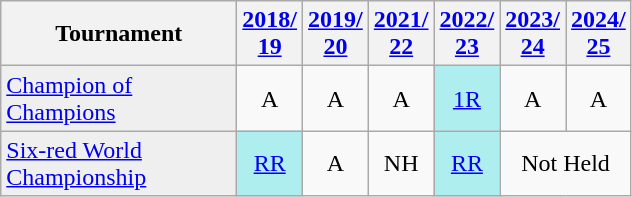<table class="wikitable">
<tr>
<th width=150>Tournament</th>
<th><a href='#'>2018/<br>19</a></th>
<th><a href='#'>2019/<br>20</a></th>
<th><a href='#'>2021/<br>22</a></th>
<th><a href='#'>2022/<br>23</a></th>
<th><a href='#'>2023/<br>24</a></th>
<th><a href='#'>2024/<br>25</a></th>
</tr>
<tr>
<td style="background:#EFEFEF;"><a href='#'>Champion of Champions</a></td>
<td align="center">A</td>
<td align="center">A</td>
<td align="center">A</td>
<td align="center" style="background:#afeeee;"><a href='#'>1R</a></td>
<td align="center">A</td>
<td align="center">A</td>
</tr>
<tr>
<td style="background:#EFEFEF;"><a href='#'>Six-red World Championship</a></td>
<td align="center" style="background:#afeeee;"><a href='#'>RR</a></td>
<td align="center">A</td>
<td align="center">NH</td>
<td align="center" style="background:#afeeee;"><a href='#'>RR</a></td>
<td align="center" colspan="2">Not Held</td>
</tr>
</table>
